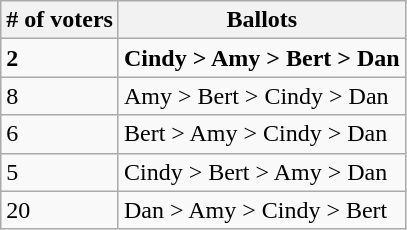<table class="wikitable">
<tr>
<th># of voters</th>
<th>Ballots</th>
</tr>
<tr>
<td><strong>2</strong></td>
<td><strong>Cindy > Amy > Bert > Dan</strong></td>
</tr>
<tr>
<td>8</td>
<td>Amy > Bert > Cindy > Dan</td>
</tr>
<tr>
<td>6</td>
<td>Bert > Amy > Cindy > Dan</td>
</tr>
<tr>
<td>5</td>
<td>Cindy > Bert > Amy > Dan</td>
</tr>
<tr>
<td>20</td>
<td>Dan > Amy > Cindy > Bert</td>
</tr>
</table>
